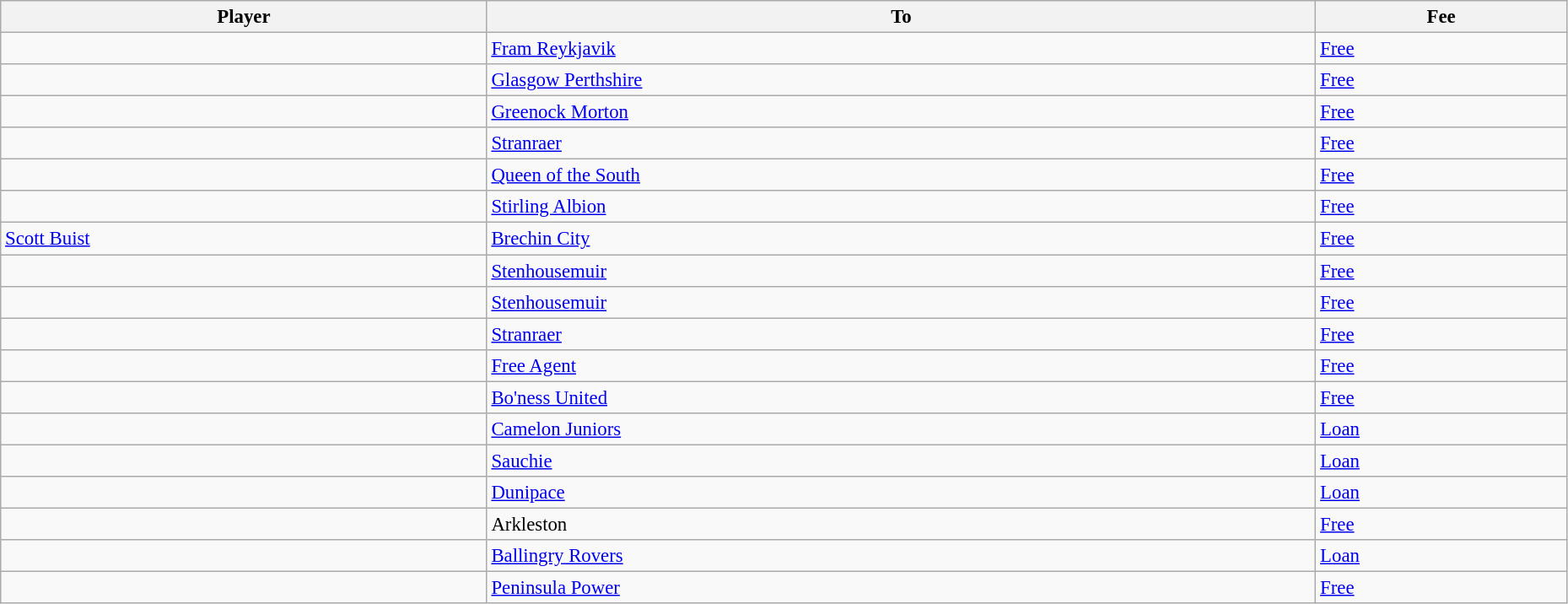<table class="wikitable" style="text-align:center; font-size:95%;width:98%; text-align:left">
<tr>
<th>Player</th>
<th>To</th>
<th>Fee</th>
</tr>
<tr>
<td> </td>
<td> <a href='#'>Fram Reykjavik</a></td>
<td><a href='#'>Free</a></td>
</tr>
<tr>
<td> </td>
<td> <a href='#'>Glasgow Perthshire</a></td>
<td><a href='#'>Free</a></td>
</tr>
<tr>
<td> </td>
<td> <a href='#'>Greenock Morton</a></td>
<td><a href='#'>Free</a></td>
</tr>
<tr>
<td> </td>
<td> <a href='#'>Stranraer</a></td>
<td><a href='#'>Free</a></td>
</tr>
<tr>
<td> </td>
<td> <a href='#'>Queen of the South</a></td>
<td><a href='#'>Free</a></td>
</tr>
<tr>
<td> </td>
<td> <a href='#'>Stirling Albion</a></td>
<td><a href='#'>Free</a></td>
</tr>
<tr>
<td> <a href='#'>Scott Buist</a></td>
<td> <a href='#'>Brechin City</a></td>
<td><a href='#'>Free</a></td>
</tr>
<tr>
<td> </td>
<td> <a href='#'>Stenhousemuir</a></td>
<td><a href='#'>Free</a></td>
</tr>
<tr>
<td> </td>
<td> <a href='#'>Stenhousemuir</a></td>
<td><a href='#'>Free</a></td>
</tr>
<tr>
<td> </td>
<td> <a href='#'>Stranraer</a></td>
<td><a href='#'>Free</a></td>
</tr>
<tr>
<td> </td>
<td><a href='#'>Free Agent</a></td>
<td><a href='#'>Free</a></td>
</tr>
<tr>
<td> </td>
<td> <a href='#'>Bo'ness United</a></td>
<td><a href='#'>Free</a></td>
</tr>
<tr>
<td> </td>
<td> <a href='#'>Camelon Juniors</a></td>
<td><a href='#'>Loan</a></td>
</tr>
<tr>
<td> </td>
<td> <a href='#'>Sauchie</a></td>
<td><a href='#'>Loan</a></td>
</tr>
<tr>
<td> </td>
<td> <a href='#'>Dunipace</a></td>
<td><a href='#'>Loan</a></td>
</tr>
<tr>
<td> </td>
<td> Arkleston</td>
<td><a href='#'>Free</a></td>
</tr>
<tr>
<td> </td>
<td> <a href='#'>Ballingry Rovers</a></td>
<td><a href='#'>Loan</a></td>
</tr>
<tr>
<td> </td>
<td> <a href='#'>Peninsula Power</a></td>
<td><a href='#'>Free</a></td>
</tr>
</table>
